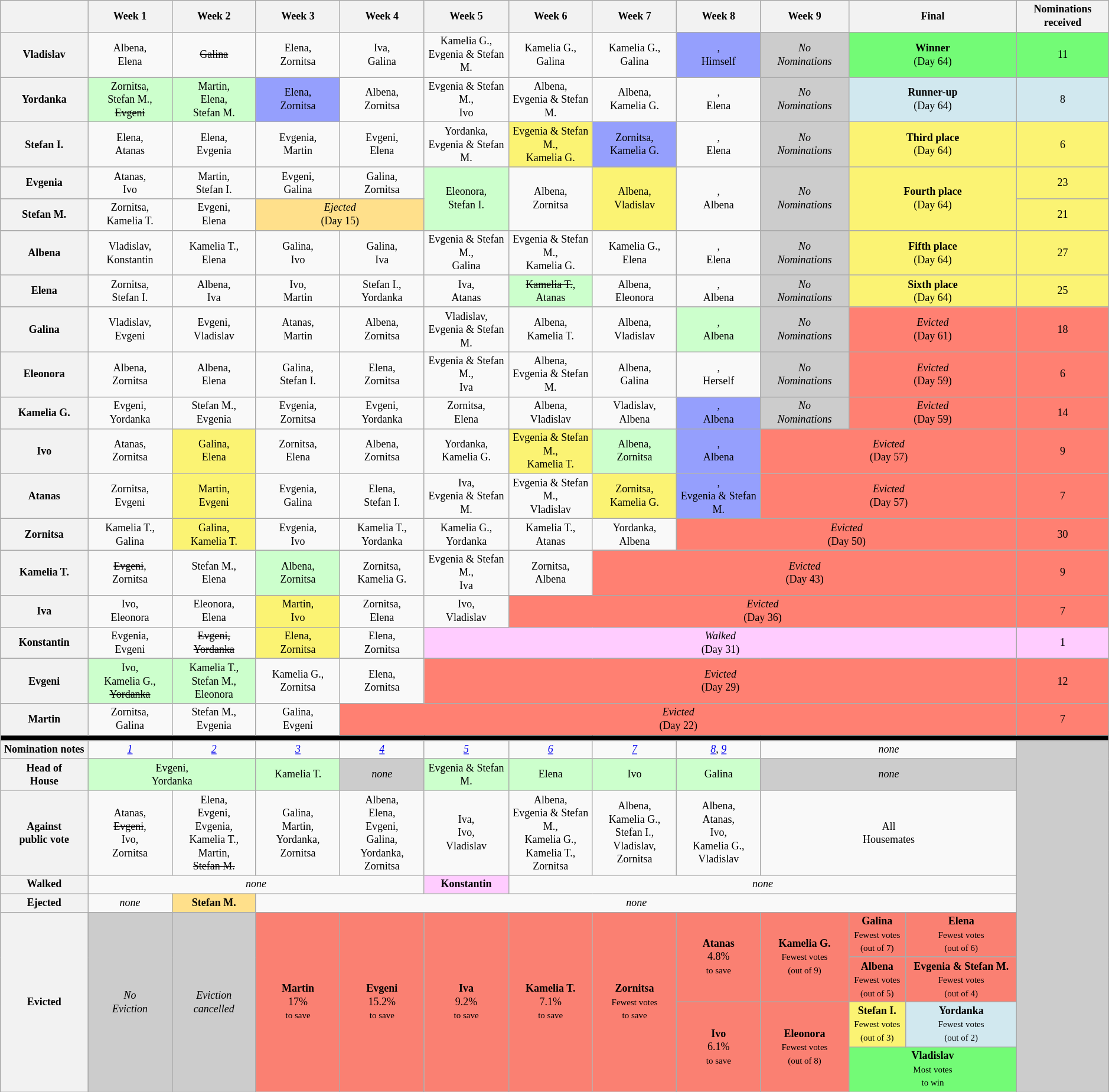<table class="wikitable" style="text-align:center; font-size:9pt; line-height:15px;">
<tr>
<th style="width:5%"></th>
<th style="width:5%">Week 1</th>
<th style="width:5%">Week 2</th>
<th style="width:5%">Week 3</th>
<th style="width:5%">Week 4</th>
<th style="width:5%">Week 5</th>
<th style="width:5%">Week 6</th>
<th style="width:5%">Week 7</th>
<th style="width:5%">Week 8</th>
<th style="width:5%">Week 9</th>
<th colspan=2 style="width:10%">Final</th>
<th style="width:5%">Nominations<br>received</th>
</tr>
<tr>
<th>Vladislav</th>
<td>Albena,<br>Elena</td>
<td><s>Galina</s></td>
<td>Elena,<br>Zornitsa</td>
<td>Iva,<br>Galina</td>
<td>Kamelia G.,<br>Evgenia & Stefan M.</td>
<td>Kamelia G.,<br>Galina</td>
<td>Kamelia G.,<br>Galina</td>
<td style="background:#959ffd;">,<br>Himself</td>
<td style="background:#CCCCCC;"><em>No<br>Nominations</em></td>
<td colspan=2 style="background:#73FB76;;"><strong>Winner</strong><br>(Day 64)</td>
<td style="background:#73FB76;;">11</td>
</tr>
<tr>
<th>Yordanka</th>
<td style="background:#cfc;">Zornitsa,<br>Stefan M.,<br><s>Evgeni</s></td>
<td style="background:#cfc;">Martin,<br>Elena,<br>Stefan M.</td>
<td style="background:#959ffd;">Elena,<br>Zornitsa</td>
<td>Albena,<br>Zornitsa</td>
<td>Evgenia & Stefan M.,<br>Ivo</td>
<td>Albena,<br>Evgenia & Stefan M.</td>
<td>Albena,<br>Kamelia G.</td>
<td>,<br>Elena</td>
<td style="background:#CCCCCC;"><em>No<br>Nominations</em></td>
<td colspan=2 style="background:#D1E8EF;;"><strong>Runner-up</strong><br>(Day 64)</td>
<td style="background:#D1E8EF;;">8</td>
</tr>
<tr>
<th>Stefan I.</th>
<td>Elena,<br>Atanas</td>
<td>Elena,<br>Evgenia</td>
<td>Evgenia,<br>Martin</td>
<td>Evgeni,<br>Elena</td>
<td>Yordanka,<br>Evgenia & Stefan M.</td>
<td style="background:#FBF373;">Evgenia & Stefan M.,<br>Kamelia G.</td>
<td style="background:#959ffd;">Zornitsa,<br>Kamelia G.</td>
<td>,<br>Elena</td>
<td style="background:#CCCCCC;"><em>No<br>Nominations</em></td>
<td colspan=2 style="background:#FBF373;;"><strong>Third place</strong><br>(Day 64)</td>
<td style="background:#FBF373;;">6</td>
</tr>
<tr>
<th>Evgenia</th>
<td>Atanas,<br>Ivo</td>
<td>Martin,<br>Stefan I.</td>
<td>Evgeni,<br>Galina</td>
<td>Galina,<br>Zornitsa</td>
<td rowspan=2 style="background:#cfc;">Eleonora,<br>Stefan I.</td>
<td rowspan=2>Albena,<br>Zornitsa</td>
<td rowspan=2 style="background:#FBF373;">Albena,<br>Vladislav</td>
<td rowspan=2>,<br>Albena</td>
<td rowspan=2 style="background:#CCCCCC;"><em>No<br>Nominations</em></td>
<td rowspan=2 colspan=2 style="background:#FBF373;;"><strong>Fourth place</strong><br>(Day 64)</td>
<td style="background:#FBF373;;">23</td>
</tr>
<tr>
<th>Stefan M.</th>
<td>Zornitsa,<br>Kamelia T.</td>
<td>Evgeni,<br>Elena</td>
<td colspan=2 style="background:#FFE08B;"><em>Ejected</em><br>(Day 15)</td>
<td style="background:#FBF373;;">21</td>
</tr>
<tr>
<th>Albena</th>
<td>Vladislav,<br>Konstantin</td>
<td>Kamelia T.,<br>Elena</td>
<td>Galina,<br>Ivo</td>
<td>Galina,<br>Iva</td>
<td>Evgenia & Stefan M.,<br>Galina</td>
<td>Evgenia & Stefan M.,<br>Kamelia G.</td>
<td>Kamelia G.,<br>Elena</td>
<td>,<br>Elena</td>
<td style="background:#CCCCCC;"><em>No<br>Nominations</em></td>
<td colspan=2 style="background:#FBF373;;"><strong>Fifth place</strong><br>(Day 64)</td>
<td style="background:#FBF373;;">27</td>
</tr>
<tr>
<th>Elena</th>
<td>Zornitsa,<br>Stefan I.</td>
<td>Albena,<br>Iva</td>
<td>Ivo,<br>Martin</td>
<td>Stefan I.,<br>Yordanka</td>
<td>Iva,<br>Atanas</td>
<td style="background:#cfc;"><s>Kamelia T.</s>,<br>Atanas</td>
<td>Albena,<br>Eleonora</td>
<td>,<br>Albena</td>
<td style="background:#CCCCCC;"><em>No<br>Nominations</em></td>
<td colspan=2 style="background:#FBF373;;"><strong>Sixth place</strong><br>(Day 64)</td>
<td style="background:#FBF373;;">25</td>
</tr>
<tr>
<th>Galina</th>
<td>Vladislav,<br>Evgeni</td>
<td>Evgeni,<br>Vladislav</td>
<td>Atanas,<br>Martin</td>
<td>Albena,<br>Zornitsa</td>
<td>Vladislav,<br>Evgenia & Stefan M.</td>
<td>Albena,<br>Kamelia T.</td>
<td>Albena,<br>Vladislav</td>
<td style="background:#cfc;">,<br>Albena</td>
<td style="background:#CCCCCC;"><em>No<br>Nominations</em></td>
<td style="background:#FF8072;" colspan="2"><em>Evicted</em><br>(Day 61)</td>
<td style="background:#FF8072;">18</td>
</tr>
<tr>
<th>Eleonora</th>
<td>Albena,<br>Zornitsa</td>
<td>Albena,<br>Elena</td>
<td>Galina,<br>Stefan I.</td>
<td>Elena,<br>Zornitsa</td>
<td>Evgenia & Stefan M.,<br>Iva</td>
<td>Albena,<br>Evgenia & Stefan M.</td>
<td>Albena,<br>Galina</td>
<td>,<br>Herself</td>
<td style="background:#CCCCCC;"><em>No<br>Nominations</em></td>
<td style="background:#FF8072;" colspan="2"><em>Evicted</em><br>(Day 59)</td>
<td style="background:#FF8072;">6</td>
</tr>
<tr>
<th>Kamelia G.</th>
<td>Evgeni,<br>Yordanka</td>
<td>Stefan M.,<br>Evgenia</td>
<td>Evgenia,<br>Zornitsa</td>
<td>Evgeni,<br>Yordanka</td>
<td>Zornitsa,<br>Elena</td>
<td>Albena,<br>Vladislav</td>
<td>Vladislav,<br>Albena</td>
<td style="background:#959ffd;">,<br>Albena</td>
<td style="background:#CCCCCC;"><em>No<br>Nominations</em></td>
<td style="background:#FF8072;" colspan="2"><em>Evicted</em><br>(Day 59)</td>
<td style="background:#FF8072;">14</td>
</tr>
<tr>
<th>Ivo</th>
<td>Atanas,<br>Zornitsa</td>
<td style="background:#FBF373;">Galina,<br>Elena</td>
<td>Zornitsa,<br>Elena</td>
<td>Albena,<br>Zornitsa</td>
<td>Yordanka,<br>Kamelia G.</td>
<td style="background:#FBF373;">Evgenia & Stefan M.,<br>Kamelia T.</td>
<td style="background:#cfc;">Albena,<br>Zornitsa</td>
<td style="background:#959ffd;">,<br>Albena</td>
<td style="background:#FF8072;" colspan="3"><em>Evicted</em><br>(Day 57)</td>
<td style="background:#FF8072;">9</td>
</tr>
<tr>
<th>Atanas</th>
<td>Zornitsa,<br>Evgeni</td>
<td style="background:#FBF373;">Martin,<br>Evgeni</td>
<td>Evgenia,<br>Galina</td>
<td>Elena,<br>Stefan I.</td>
<td>Iva,<br>Evgenia & Stefan M.</td>
<td>Evgenia & Stefan M.,<br>Vladislav</td>
<td style="background:#FBF373;">Zornitsa,<br>Kamelia G.</td>
<td style="background:#959ffd;">,<br>Evgenia & Stefan M.</td>
<td style="background:#FF8072;" colspan="3"><em>Evicted</em><br>(Day 57)</td>
<td style="background:#FF8072;">7</td>
</tr>
<tr>
<th>Zornitsa</th>
<td>Kamelia T.,<br>Galina</td>
<td style="background:#FBF373;">Galina,<br>Kamelia T.</td>
<td>Evgenia,<br>Ivo</td>
<td>Kamelia T.,<br>Yordanka</td>
<td>Kamelia G.,<br>Yordanka</td>
<td>Kamelia T.,<br>Atanas</td>
<td>Yordanka,<br>Albena</td>
<td style="background:#FF8072;" colspan="4"><em>Evicted</em><br>(Day 50)</td>
<td style="background:#FF8072;">30</td>
</tr>
<tr>
<th>Kamelia T.</th>
<td><s>Evgeni</s>,<br>Zornitsa</td>
<td>Stefan M.,<br>Elena</td>
<td style="background:#cfc;">Albena,<br>Zornitsa</td>
<td>Zornitsa,<br>Kamelia G.</td>
<td>Evgenia & Stefan M.,<br>Iva</td>
<td>Zornitsa,<br>Albena</td>
<td style="background:#FF8072;" colspan="5"><em>Evicted</em><br>(Day 43)</td>
<td style="background:#FF8072;">9</td>
</tr>
<tr>
<th>Iva</th>
<td>Ivo,<br>Eleonora</td>
<td>Eleonora,<br>Elena</td>
<td style="background:#FBF373;">Martin,<br>Ivo</td>
<td>Zornitsa,<br>Elena</td>
<td>Ivo,<br>Vladislav</td>
<td style="background:#FF8072;" colspan="6"><em>Evicted</em><br>(Day 36)</td>
<td style="background:#FF8072;">7</td>
</tr>
<tr>
<th>Konstantin</th>
<td>Evgenia,<br>Evgeni</td>
<td><s>Evgeni,<br>Yordanka</s></td>
<td style="background:#FBF373;">Elena,<br>Zornitsa</td>
<td>Elena,<br>Zornitsa</td>
<td style="background:#fcf;" colspan="7"><em>Walked</em><br>(Day 31)</td>
<td style="background:#fcf;">1</td>
</tr>
<tr>
<th>Evgeni</th>
<td style="background:#cfc;">Ivo,<br>Kamelia G.,<br><s>Yordanka</s></td>
<td style="background:#cfc;">Kamelia T.,<br>Stefan M.,<br>Eleonora</td>
<td>Kamelia G.,<br>Zornitsa</td>
<td>Elena,<br>Zornitsa</td>
<td style="background:#FF8072;" colspan="7"><em>Evicted</em><br>(Day 29)</td>
<td style="background:#FF8072;">12</td>
</tr>
<tr>
<th>Martin</th>
<td>Zornitsa,<br>Galina</td>
<td>Stefan M.,<br>Evgenia</td>
<td>Galina,<br>Evgeni</td>
<td style="background:#FF8072;" colspan="8"><em>Evicted</em><br>(Day 22)</td>
<td style="background:#FF8072;">7</td>
</tr>
<tr>
<th style="background:#000;" colspan="15"></th>
</tr>
<tr>
<th>Nomination notes</th>
<td><em><a href='#'>1</a></em></td>
<td><em><a href='#'>2</a></em></td>
<td><em><a href='#'>3</a></em></td>
<td><em><a href='#'>4</a></em></td>
<td><em><a href='#'>5</a></em></td>
<td><em><a href='#'>6</a></em></td>
<td><em><a href='#'>7</a></em></td>
<td><em><a href='#'>8</a></em>, <em><a href='#'>9</a></em></td>
<td colspan=3><em>none</em></td>
<td style="background:#CCCCCC;" rowspan="9"></td>
</tr>
<tr>
<th>Head of<br>House</th>
<td colspan=2 style="background:#cfc;">Evgeni,<br>Yordanka</td>
<td style="background:#cfc;">Kamelia T.</td>
<td style="background:#ccc;"><em>none</em></td>
<td style="background:#cfc;">Evgenia & Stefan M.</td>
<td style="background:#cfc;">Elena</td>
<td style="background:#cfc;">Ivo</td>
<td style="background:#cfc;">Galina</td>
<td colspan=3 style="background:#ccc;"><em>none</em></td>
</tr>
<tr>
<th>Against<br>public vote</th>
<td>Atanas,<br><s>Evgeni</s>,<br>Ivo,<br>Zornitsa</td>
<td>Elena,<br>Evgeni,<br>Evgenia,<br>Kamelia T.,<br>Martin,<br><s>Stefan M.</s></td>
<td>Galina,<br>Martin,<br>Yordanka,<br>Zornitsa</td>
<td>Albena,<br>Elena,<br>Evgeni,<br>Galina,<br>Yordanka,<br>Zornitsa</td>
<td>Iva,<br>Ivo,<br>Vladislav</td>
<td>Albena,<br>Evgenia & Stefan M.,<br>Kamelia G.,<br>Kamelia T.,<br>Zornitsa</td>
<td>Albena,<br>Kamelia G.,<br>Stefan I.,<br>Vladislav,<br>Zornitsa</td>
<td>Albena,<br>Atanas,<br>Ivo,<br>Kamelia G.,<br>Vladislav</td>
<td colspan=3>All<br>Housemates</td>
</tr>
<tr>
<th>Walked</th>
<td colspan=4><em>none</em></td>
<td style="background:#fcf;"><strong>Konstantin</strong></td>
<td colspan=6><em>none</em></td>
</tr>
<tr>
<th>Ejected</th>
<td><em>none</em></td>
<td style="background:#FFE08B;"><strong>Stefan M.</strong></td>
<td colspan=9><em>none</em></td>
</tr>
<tr>
<th rowspan=4>Evicted</th>
<td rowspan=4 style="background:#ccc;"><em>No<br>Eviction</em></td>
<td rowspan=4 style="background:#ccc;"><em>Eviction<br>cancelled</em></td>
<td rowspan=4 style="background:salmon;"><strong>Martin</strong><br>17%<br><small>to save</small></td>
<td rowspan=4 style="background:salmon;"><strong>Evgeni</strong><br>15.2%<br><small>to save</small></td>
<td rowspan=4 style="background:salmon;"><strong>Iva</strong><br>9.2%<br><small>to save</small></td>
<td rowspan=4 style="background:salmon;"><strong>Kamelia T.</strong><br>7.1%<br><small>to save</small></td>
<td rowspan=4 style="background:salmon;"><strong>Zornitsa</strong><br><small>Fewest votes<br>to save</small></td>
<td rowspan=2 style="background:salmon;"><strong>Atanas</strong><br>4.8%<br><small>to save</small></td>
<td rowspan=2 style="background:salmon;"><strong>Kamelia G.</strong><br><small>Fewest votes<br>(out of 9)</small></td>
<td style="background:salmon;"><strong>Galina</strong><br><small>Fewest votes<br>(out of 7)</small></td>
<td style="background:salmon;"><strong>Elena</strong><br><small>Fewest votes<br>(out of 6)</small></td>
</tr>
<tr>
<td style="background:salmon;"><strong>Albena</strong><br><small>Fewest votes<br>(out of 5)</small></td>
<td style="background:salmon;"><strong>Evgenia & Stefan M.</strong><br><small>Fewest votes<br>(out of 4)</small></td>
</tr>
<tr>
<td rowspan=2 style="background:salmon;"><strong>Ivo</strong><br>6.1%<br><small>to save</small></td>
<td rowspan=2 style="background:salmon;"><strong>Eleonora</strong><br><small>Fewest votes<br>(out of 8)</small></td>
<td style="background:#FBF373;"><strong>Stefan I.</strong><br><small>Fewest votes<br>(out of 3)</small></td>
<td style="background:#D1E8EF;"><strong>Yordanka</strong><br><small>Fewest votes<br>(out of 2)</small></td>
</tr>
<tr>
<td colspan=2 style="background:#73FB76;"><strong>Vladislav</strong><br><small>Most votes<br>to win</small></td>
</tr>
</table>
